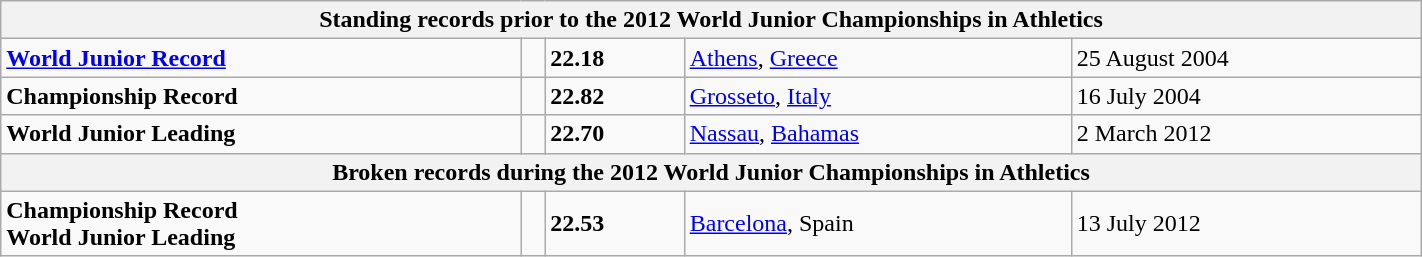<table class="wikitable" width=75%>
<tr>
<th colspan="5">Standing records prior to the 2012 World Junior Championships in Athletics</th>
</tr>
<tr>
<td><strong><a href='#'>World Junior Record</a></strong></td>
<td></td>
<td><strong>22.18</strong></td>
<td><a href='#'>Athens</a>, <a href='#'>Greece</a></td>
<td>25 August 2004</td>
</tr>
<tr>
<td><strong>Championship Record</strong></td>
<td></td>
<td><strong>22.82</strong></td>
<td><a href='#'>Grosseto</a>, <a href='#'>Italy</a></td>
<td>16 July 2004</td>
</tr>
<tr>
<td><strong>World Junior Leading</strong></td>
<td></td>
<td><strong>22.70</strong></td>
<td><a href='#'>Nassau</a>, <a href='#'>Bahamas</a></td>
<td>2 March 2012</td>
</tr>
<tr>
<th colspan="5">Broken records during the 2012 World Junior Championships in Athletics</th>
</tr>
<tr>
<td><strong>Championship Record</strong><br><strong>World Junior Leading</strong></td>
<td></td>
<td><strong>22.53</strong></td>
<td><a href='#'>Barcelona</a>, Spain</td>
<td>13 July 2012</td>
</tr>
</table>
